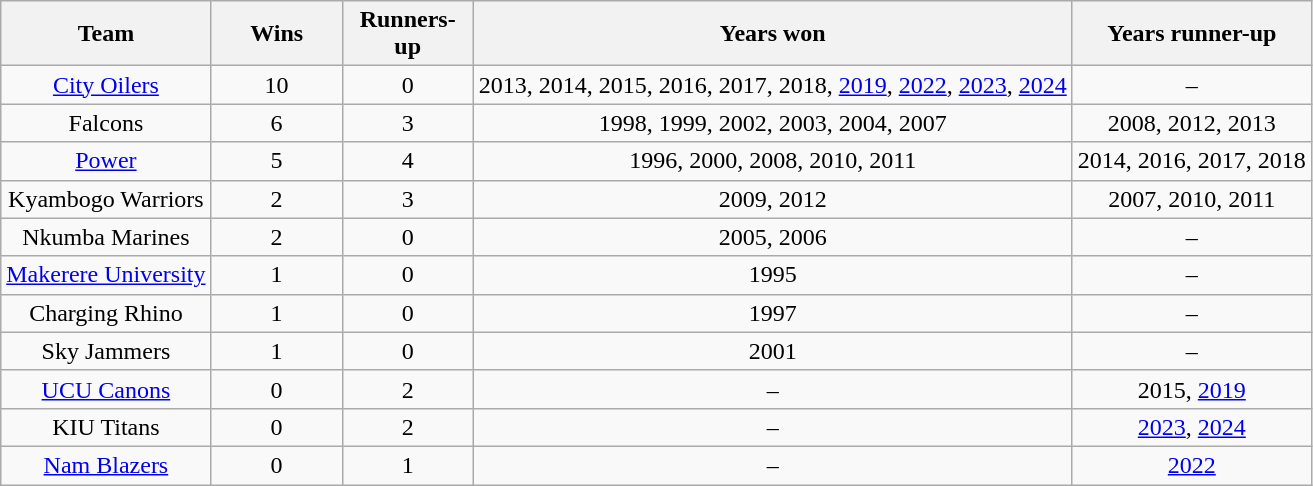<table class="wikitable" style="text-align:center;">
<tr>
<th>Team</th>
<th width=80px>Wins</th>
<th width=80px>Runners-up</th>
<th>Years won</th>
<th>Years runner-up</th>
</tr>
<tr>
<td><a href='#'>City Oilers</a></td>
<td>10</td>
<td>0</td>
<td>2013, 2014, 2015, 2016, 2017, 2018, <a href='#'>2019</a>, <a href='#'>2022</a>, <a href='#'>2023</a>, <a href='#'>2024</a></td>
<td>–</td>
</tr>
<tr>
<td>Falcons</td>
<td>6</td>
<td>3</td>
<td>1998, 1999, 2002, 2003, 2004, 2007</td>
<td>2008, 2012, 2013</td>
</tr>
<tr>
<td><a href='#'>Power</a></td>
<td>5</td>
<td>4</td>
<td>1996, 2000, 2008, 2010, 2011</td>
<td>2014, 2016, 2017, 2018</td>
</tr>
<tr>
<td>Kyambogo Warriors</td>
<td>2</td>
<td>3</td>
<td>2009, 2012</td>
<td>2007, 2010, 2011</td>
</tr>
<tr>
<td>Nkumba Marines</td>
<td>2</td>
<td>0</td>
<td>2005, 2006</td>
<td>–</td>
</tr>
<tr>
<td><a href='#'>Makerere University</a></td>
<td>1</td>
<td>0</td>
<td>1995</td>
<td>–</td>
</tr>
<tr>
<td>Charging Rhino</td>
<td>1</td>
<td>0</td>
<td>1997</td>
<td>–</td>
</tr>
<tr>
<td>Sky Jammers</td>
<td>1</td>
<td>0</td>
<td>2001</td>
<td>–</td>
</tr>
<tr>
<td><a href='#'>UCU Canons</a></td>
<td>0</td>
<td>2</td>
<td>–</td>
<td>2015, <a href='#'>2019</a></td>
</tr>
<tr>
<td>KIU Titans</td>
<td>0</td>
<td>2</td>
<td>–</td>
<td><a href='#'>2023</a>, <a href='#'>2024</a></td>
</tr>
<tr>
<td><a href='#'>Nam Blazers</a></td>
<td>0</td>
<td>1</td>
<td>–</td>
<td><a href='#'>2022</a></td>
</tr>
</table>
